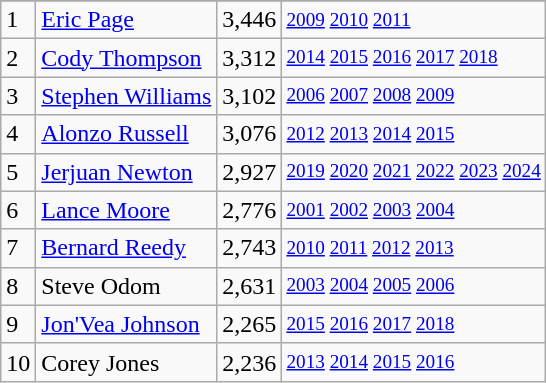<table class="wikitable">
<tr>
</tr>
<tr>
<td>1</td>
<td><a href='#'>Eric Page</a></td>
<td>3,446</td>
<td style="font-size:80%;"><a href='#'>2009</a> <a href='#'>2010</a> <a href='#'>2011</a></td>
</tr>
<tr>
<td>2</td>
<td><a href='#'>Cody Thompson</a></td>
<td>3,312</td>
<td style="font-size:80%;"><a href='#'>2014</a> <a href='#'>2015</a> <a href='#'>2016</a> <a href='#'>2017</a> <a href='#'>2018</a></td>
</tr>
<tr>
<td>3</td>
<td><a href='#'>Stephen Williams</a></td>
<td>3,102</td>
<td style="font-size:80%;"><a href='#'>2006</a> <a href='#'>2007</a> <a href='#'>2008</a> <a href='#'>2009</a></td>
</tr>
<tr>
<td>4</td>
<td><a href='#'>Alonzo Russell</a></td>
<td>3,076</td>
<td style="font-size:80%;"><a href='#'>2012</a> <a href='#'>2013</a> <a href='#'>2014</a> <a href='#'>2015</a></td>
</tr>
<tr>
<td>5</td>
<td><a href='#'>Jerjuan Newton</a></td>
<td>2,927</td>
<td style="font-size:80%;"><a href='#'>2019</a> <a href='#'>2020</a> <a href='#'>2021</a> <a href='#'>2022</a> <a href='#'>2023</a> <a href='#'>2024</a></td>
</tr>
<tr>
<td>6</td>
<td><a href='#'>Lance Moore</a></td>
<td>2,776</td>
<td style="font-size:80%;"><a href='#'>2001</a> <a href='#'>2002</a> <a href='#'>2003</a> <a href='#'>2004</a></td>
</tr>
<tr>
<td>7</td>
<td><a href='#'>Bernard Reedy</a></td>
<td>2,743</td>
<td style="font-size:80%;"><a href='#'>2010</a> <a href='#'>2011</a> <a href='#'>2012</a> <a href='#'>2013</a></td>
</tr>
<tr>
<td>8</td>
<td>Steve Odom</td>
<td>2,631</td>
<td style="font-size:80%;"><a href='#'>2003</a> <a href='#'>2004</a> <a href='#'>2005</a> <a href='#'>2006</a></td>
</tr>
<tr>
<td>9</td>
<td><a href='#'>Jon'Vea Johnson</a></td>
<td>2,265</td>
<td style="font-size:80%;"><a href='#'>2015</a> <a href='#'>2016</a> <a href='#'>2017</a> <a href='#'>2018</a></td>
</tr>
<tr>
<td>10</td>
<td>Corey Jones</td>
<td>2,236</td>
<td style="font-size:80%;"><a href='#'>2013</a> <a href='#'>2014</a> <a href='#'>2015</a> <a href='#'>2016</a></td>
</tr>
</table>
